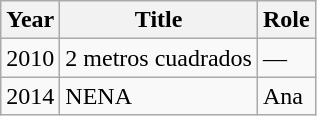<table class="wikitable">
<tr>
<th>Year</th>
<th>Title</th>
<th>Role</th>
</tr>
<tr>
<td>2010</td>
<td>2 metros cuadrados</td>
<td>—</td>
</tr>
<tr>
<td>2014</td>
<td>NENA</td>
<td>Ana</td>
</tr>
</table>
